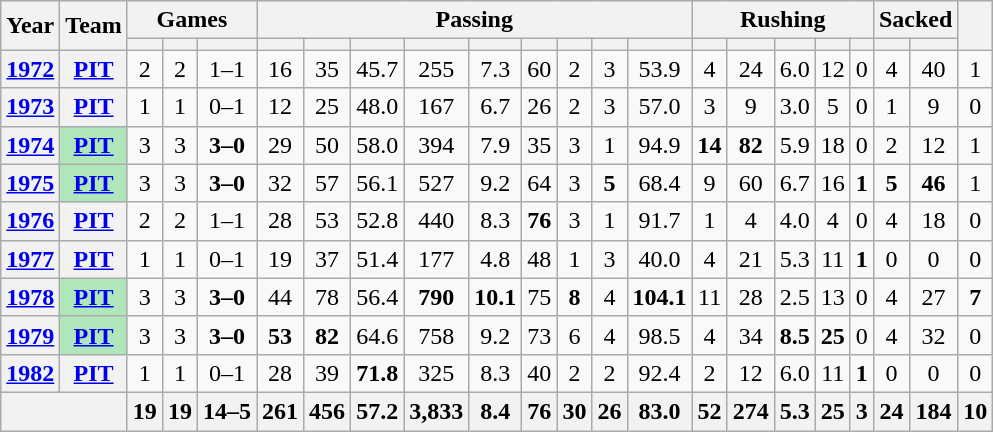<table class="wikitable" style="text-align:center;">
<tr>
<th rowspan="2">Year</th>
<th rowspan="2">Team</th>
<th colspan="3">Games</th>
<th colspan="9">Passing</th>
<th colspan="5">Rushing</th>
<th colspan="2">Sacked</th>
<th rowspan="2"></th>
</tr>
<tr>
<th></th>
<th></th>
<th></th>
<th></th>
<th></th>
<th></th>
<th></th>
<th></th>
<th></th>
<th></th>
<th></th>
<th></th>
<th></th>
<th></th>
<th></th>
<th></th>
<th></th>
<th></th>
<th></th>
</tr>
<tr>
<th><a href='#'>1972</a></th>
<th><a href='#'>PIT</a></th>
<td>2</td>
<td>2</td>
<td>1–1</td>
<td>16</td>
<td>35</td>
<td>45.7</td>
<td>255</td>
<td>7.3</td>
<td>60</td>
<td>2</td>
<td>3</td>
<td>53.9</td>
<td>4</td>
<td>24</td>
<td>6.0</td>
<td>12</td>
<td>0</td>
<td>4</td>
<td>40</td>
<td>1</td>
</tr>
<tr>
<th><a href='#'>1973</a></th>
<th><a href='#'>PIT</a></th>
<td>1</td>
<td>1</td>
<td>0–1</td>
<td>12</td>
<td>25</td>
<td>48.0</td>
<td>167</td>
<td>6.7</td>
<td>26</td>
<td>2</td>
<td>3</td>
<td>57.0</td>
<td>3</td>
<td>9</td>
<td>3.0</td>
<td>5</td>
<td>0</td>
<td>1</td>
<td>9</td>
<td>0</td>
</tr>
<tr>
<th><a href='#'>1974</a></th>
<th style="background:#afe6ba;"><a href='#'>PIT</a></th>
<td>3</td>
<td>3</td>
<td><strong>3–0</strong></td>
<td>29</td>
<td>50</td>
<td>58.0</td>
<td>394</td>
<td>7.9</td>
<td>35</td>
<td>3</td>
<td>1</td>
<td>94.9</td>
<td><strong>14</strong></td>
<td><strong>82</strong></td>
<td>5.9</td>
<td>18</td>
<td>0</td>
<td>2</td>
<td>12</td>
<td>1</td>
</tr>
<tr>
<th><a href='#'>1975</a></th>
<th style="background:#afe6ba;"><a href='#'>PIT</a></th>
<td>3</td>
<td>3</td>
<td><strong>3–0</strong></td>
<td>32</td>
<td>57</td>
<td>56.1</td>
<td>527</td>
<td>9.2</td>
<td>64</td>
<td>3</td>
<td><strong>5</strong></td>
<td>68.4</td>
<td>9</td>
<td>60</td>
<td>6.7</td>
<td>16</td>
<td><strong>1</strong></td>
<td><strong>5</strong></td>
<td><strong>46</strong></td>
<td>1</td>
</tr>
<tr>
<th><a href='#'>1976</a></th>
<th><a href='#'>PIT</a></th>
<td>2</td>
<td>2</td>
<td>1–1</td>
<td>28</td>
<td>53</td>
<td>52.8</td>
<td>440</td>
<td>8.3</td>
<td><strong>76</strong></td>
<td>3</td>
<td>1</td>
<td>91.7</td>
<td>1</td>
<td>4</td>
<td>4.0</td>
<td>4</td>
<td>0</td>
<td>4</td>
<td>18</td>
<td>0</td>
</tr>
<tr>
<th><a href='#'>1977</a></th>
<th><a href='#'>PIT</a></th>
<td>1</td>
<td>1</td>
<td>0–1</td>
<td>19</td>
<td>37</td>
<td>51.4</td>
<td>177</td>
<td>4.8</td>
<td>48</td>
<td>1</td>
<td>3</td>
<td>40.0</td>
<td>4</td>
<td>21</td>
<td>5.3</td>
<td>11</td>
<td><strong>1</strong></td>
<td>0</td>
<td>0</td>
<td>0</td>
</tr>
<tr>
<th><a href='#'>1978</a></th>
<th style="background:#afe6ba;"><a href='#'>PIT</a></th>
<td>3</td>
<td>3</td>
<td><strong>3–0</strong></td>
<td>44</td>
<td>78</td>
<td>56.4</td>
<td><strong>790</strong></td>
<td><strong>10.1</strong></td>
<td>75</td>
<td><strong>8</strong></td>
<td>4</td>
<td><strong>104.1</strong></td>
<td>11</td>
<td>28</td>
<td>2.5</td>
<td>13</td>
<td>0</td>
<td>4</td>
<td>27</td>
<td><strong>7</strong></td>
</tr>
<tr>
<th><a href='#'>1979</a></th>
<th style="background:#afe6ba;"><a href='#'>PIT</a></th>
<td>3</td>
<td>3</td>
<td><strong>3–0</strong></td>
<td><strong>53</strong></td>
<td><strong>82</strong></td>
<td>64.6</td>
<td>758</td>
<td>9.2</td>
<td>73</td>
<td>6</td>
<td>4</td>
<td>98.5</td>
<td>4</td>
<td>34</td>
<td><strong>8.5</strong></td>
<td><strong>25</strong></td>
<td>0</td>
<td>4</td>
<td>32</td>
<td>0</td>
</tr>
<tr>
<th><a href='#'>1982</a></th>
<th><a href='#'>PIT</a></th>
<td>1</td>
<td>1</td>
<td>0–1</td>
<td>28</td>
<td>39</td>
<td><strong>71.8</strong></td>
<td>325</td>
<td>8.3</td>
<td>40</td>
<td>2</td>
<td>2</td>
<td>92.4</td>
<td>2</td>
<td>12</td>
<td>6.0</td>
<td>11</td>
<td><strong>1</strong></td>
<td>0</td>
<td>0</td>
<td>0</td>
</tr>
<tr>
<th colspan="2"></th>
<th>19</th>
<th>19</th>
<th>14–5</th>
<th>261</th>
<th>456</th>
<th>57.2</th>
<th>3,833</th>
<th>8.4</th>
<th>76</th>
<th>30</th>
<th>26</th>
<th>83.0</th>
<th>52</th>
<th>274</th>
<th>5.3</th>
<th>25</th>
<th>3</th>
<th>24</th>
<th>184</th>
<th>10</th>
</tr>
</table>
